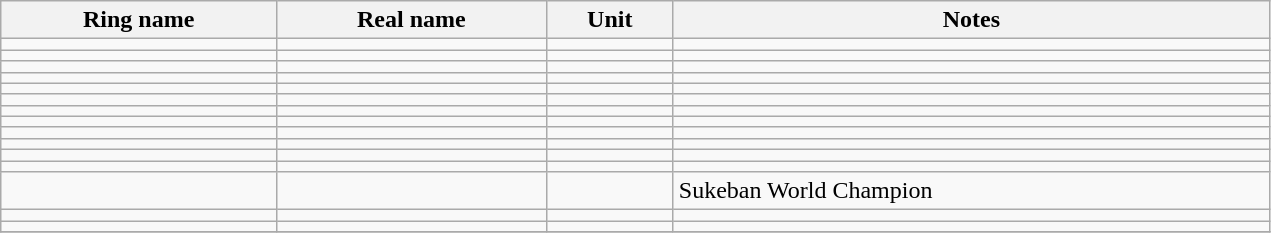<table class="wikitable sortable" align="left center" style="width:67%;">
<tr>
<th width:15%;">Ring name</th>
<th width:15%;">Real name</th>
<th width:15%;">Unit</th>
<th width:35%;">Notes</th>
</tr>
<tr>
<td></td>
<td></td>
<td></td>
<td></td>
</tr>
<tr>
<td></td>
<td></td>
<td></td>
<td></td>
</tr>
<tr>
<td></td>
<td></td>
<td></td>
<td></td>
</tr>
<tr>
<td></td>
<td></td>
<td></td>
<td></td>
</tr>
<tr>
<td></td>
<td></td>
<td></td>
<td></td>
</tr>
<tr>
<td></td>
<td></td>
<td></td>
<td></td>
</tr>
<tr>
<td></td>
<td></td>
<td></td>
<td></td>
</tr>
<tr>
<td></td>
<td></td>
<td></td>
<td></td>
</tr>
<tr>
<td></td>
<td></td>
<td></td>
<td></td>
</tr>
<tr>
<td></td>
<td></td>
<td></td>
<td></td>
</tr>
<tr>
<td></td>
<td></td>
<td></td>
<td></td>
</tr>
<tr>
<td></td>
<td></td>
<td></td>
<td></td>
</tr>
<tr>
<td></td>
<td></td>
<td></td>
<td>Sukeban World Champion</td>
</tr>
<tr>
<td></td>
<td></td>
<td></td>
<td></td>
</tr>
<tr>
<td></td>
<td></td>
<td></td>
<td></td>
</tr>
<tr>
</tr>
</table>
